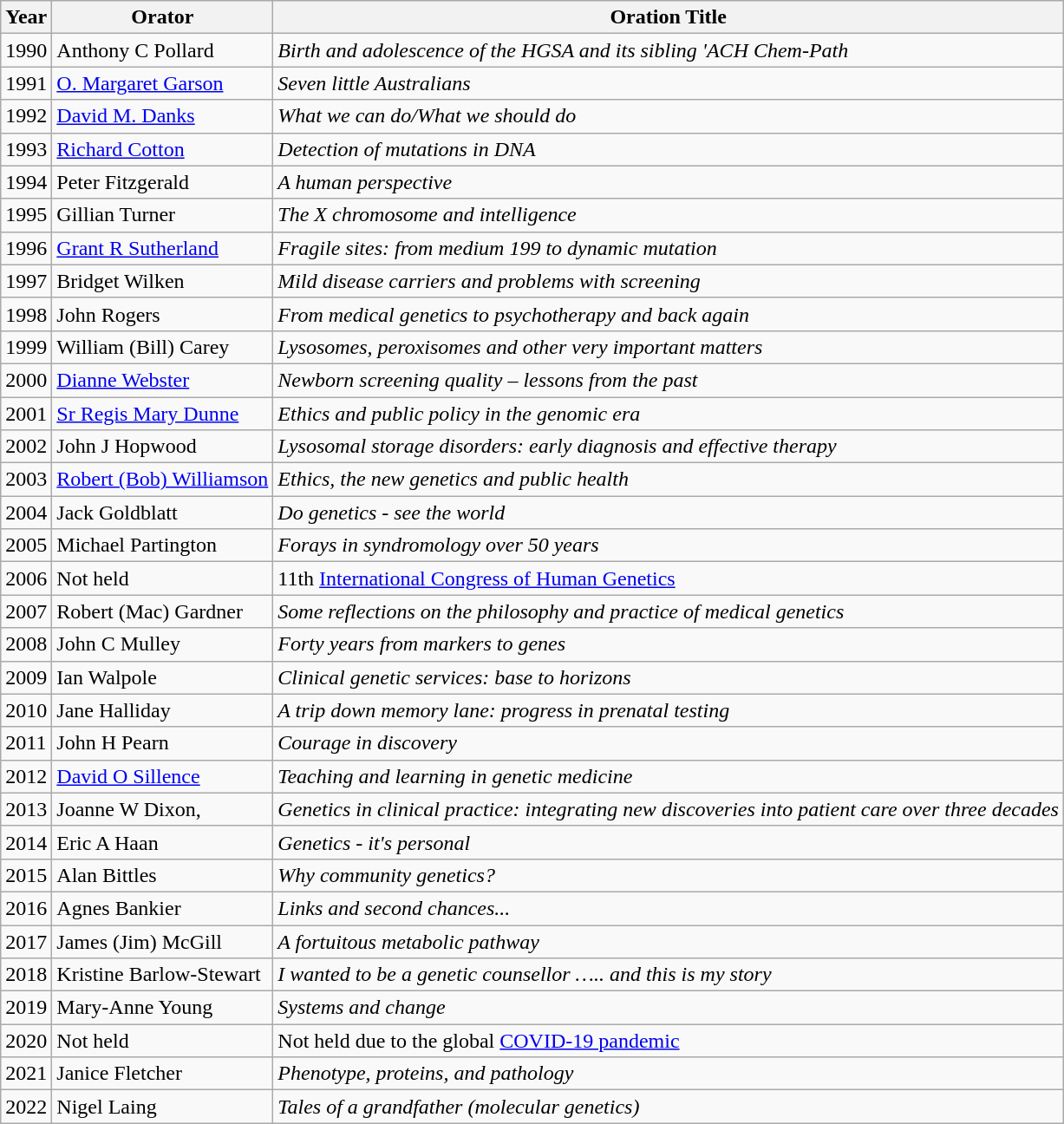<table class="wikitable">
<tr>
<th>Year</th>
<th>Orator</th>
<th>Oration Title</th>
</tr>
<tr>
<td>1990</td>
<td>Anthony C Pollard </td>
<td><em>Birth and adolescence of the HGSA and its sibling 'ACH Chem-Path</em> </td>
</tr>
<tr>
<td>1991</td>
<td><a href='#'>O. Margaret Garson</a> </td>
<td><em>Seven little Australians</em> </td>
</tr>
<tr>
<td>1992</td>
<td><a href='#'>David M. Danks</a> </td>
<td><em>What we can do/What we should do</em> </td>
</tr>
<tr>
<td>1993</td>
<td><a href='#'>Richard Cotton</a> </td>
<td><em>Detection of mutations in DNA</em> </td>
</tr>
<tr>
<td>1994</td>
<td>Peter Fitzgerald</td>
<td><em>A human perspective</em> </td>
</tr>
<tr>
<td>1995</td>
<td>Gillian Turner </td>
<td><em>The X chromosome and intelligence</em> </td>
</tr>
<tr>
<td>1996</td>
<td><a href='#'>Grant R Sutherland</a> </td>
<td><em>Fragile sites: from medium 199 to dynamic mutation</em> </td>
</tr>
<tr>
<td>1997</td>
<td>Bridget Wilken </td>
<td><em>Mild disease carriers and problems with screening</em> </td>
</tr>
<tr>
<td>1998</td>
<td>John Rogers </td>
<td><em>From medical genetics to psychotherapy and back again</em> </td>
</tr>
<tr>
<td>1999</td>
<td>William (Bill) Carey </td>
<td><em>Lysosomes, peroxisomes and other very important matters</em> </td>
</tr>
<tr>
<td>2000</td>
<td><a href='#'>Dianne Webster</a> </td>
<td><em>Newborn screening quality – lessons from the past</em> </td>
</tr>
<tr>
<td>2001</td>
<td><a href='#'>Sr Regis Mary Dunne</a> </td>
<td><em>Ethics and public policy in the genomic era</em> </td>
</tr>
<tr>
<td>2002</td>
<td>John J Hopwood </td>
<td><em>Lysosomal storage disorders: early diagnosis and effective therapy</em> </td>
</tr>
<tr>
<td>2003</td>
<td><a href='#'>Robert (Bob) Williamson</a> </td>
<td><em>Ethics, the new genetics and public health</em> </td>
</tr>
<tr>
<td>2004</td>
<td>Jack Goldblatt </td>
<td><em>Do genetics - see the world</em> </td>
</tr>
<tr>
<td>2005</td>
<td>Michael Partington</td>
<td><em>Forays in syndromology over 50 years</em> </td>
</tr>
<tr>
<td>2006</td>
<td>Not held</td>
<td>11th <a href='#'>International Congress of Human Genetics</a></td>
</tr>
<tr>
<td>2007</td>
<td>Robert (Mac) Gardner</td>
<td><em>Some reflections on the philosophy and practice of medical genetics</em> </td>
</tr>
<tr>
<td>2008</td>
<td>John C Mulley</td>
<td><em>Forty years from markers to genes</em> </td>
</tr>
<tr>
<td>2009</td>
<td>Ian Walpole</td>
<td><em>Clinical genetic services: base to horizons</em> </td>
</tr>
<tr>
<td>2010</td>
<td>Jane Halliday</td>
<td><em>A trip down memory lane: progress in prenatal testing</em> </td>
</tr>
<tr>
<td>2011</td>
<td>John H Pearn </td>
<td><em>Courage in discovery</em> </td>
</tr>
<tr>
<td>2012</td>
<td><a href='#'>David O Sillence</a> </td>
<td><em>Teaching and learning in genetic medicine</em> </td>
</tr>
<tr>
<td>2013</td>
<td>Joanne W Dixon, </td>
<td><em>Genetics in clinical practice: integrating new discoveries into patient care over three decades</em> </td>
</tr>
<tr>
<td>2014</td>
<td>Eric A Haan </td>
<td><em>Genetics - it's personal</em> </td>
</tr>
<tr>
<td>2015</td>
<td>Alan Bittles </td>
<td><em>Why community genetics?</em> </td>
</tr>
<tr>
<td>2016</td>
<td>Agnes Bankier </td>
<td><em>Links and second chances...</em> </td>
</tr>
<tr>
<td>2017</td>
<td>James (Jim) McGill </td>
<td><em>A fortuitous metabolic pathway</em> </td>
</tr>
<tr>
<td>2018</td>
<td>Kristine Barlow-Stewart </td>
<td><em>I wanted to be a genetic counsellor ….. and this is my story</em> </td>
</tr>
<tr>
<td>2019</td>
<td>Mary-Anne Young</td>
<td><em>Systems and change</em> </td>
</tr>
<tr>
<td>2020</td>
<td>Not held</td>
<td>Not held due to the global <a href='#'>COVID-19 pandemic</a></td>
</tr>
<tr>
<td>2021</td>
<td>Janice Fletcher</td>
<td><em>Phenotype, proteins, and pathology</em> </td>
</tr>
<tr>
<td>2022</td>
<td>Nigel Laing </td>
<td><em>Tales of a grandfather (molecular genetics)</em> </td>
</tr>
</table>
